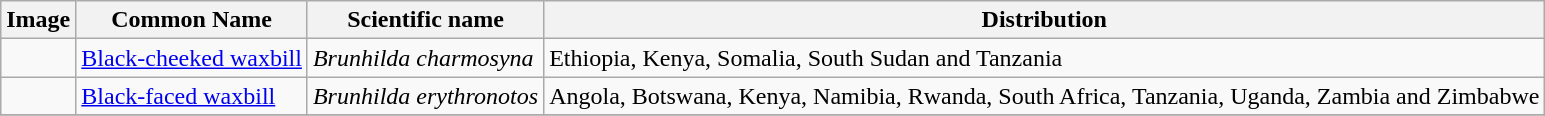<table class="wikitable">
<tr>
<th>Image</th>
<th>Common Name</th>
<th>Scientific name</th>
<th>Distribution</th>
</tr>
<tr>
<td></td>
<td><a href='#'>Black-cheeked waxbill</a></td>
<td><em>Brunhilda charmosyna</em></td>
<td>Ethiopia, Kenya, Somalia, South Sudan and Tanzania</td>
</tr>
<tr>
<td></td>
<td><a href='#'>Black-faced waxbill</a></td>
<td><em>Brunhilda erythronotos</em></td>
<td>Angola, Botswana, Kenya, Namibia, Rwanda, South Africa, Tanzania, Uganda, Zambia and Zimbabwe</td>
</tr>
<tr>
</tr>
</table>
